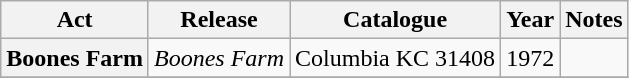<table class="wikitable plainrowheaders sortable">
<tr>
<th scope="col" class="unsortable">Act</th>
<th scope="col">Release</th>
<th scope="col">Catalogue</th>
<th scope="col">Year</th>
<th scope="col" class="unsortable">Notes</th>
</tr>
<tr>
<th scope="row">Boones Farm</th>
<td><em>Boones Farm</em></td>
<td>Columbia KC 31408</td>
<td>1972</td>
<td></td>
</tr>
<tr>
</tr>
</table>
